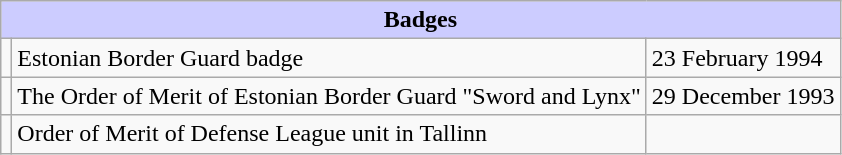<table class="wikitable">
<tr bgcolor = "#ccccff" align=center>
<td colspan=3><strong>Badges</strong></td>
</tr>
<tr>
<td></td>
<td>Estonian Border Guard badge</td>
<td>23 February 1994</td>
</tr>
<tr>
<td></td>
<td>The Order of Merit of Estonian Border Guard "Sword and Lynx"</td>
<td>29 December 1993</td>
</tr>
<tr>
<td></td>
<td>Order of Merit of Defense League unit in Tallinn</td>
</tr>
</table>
